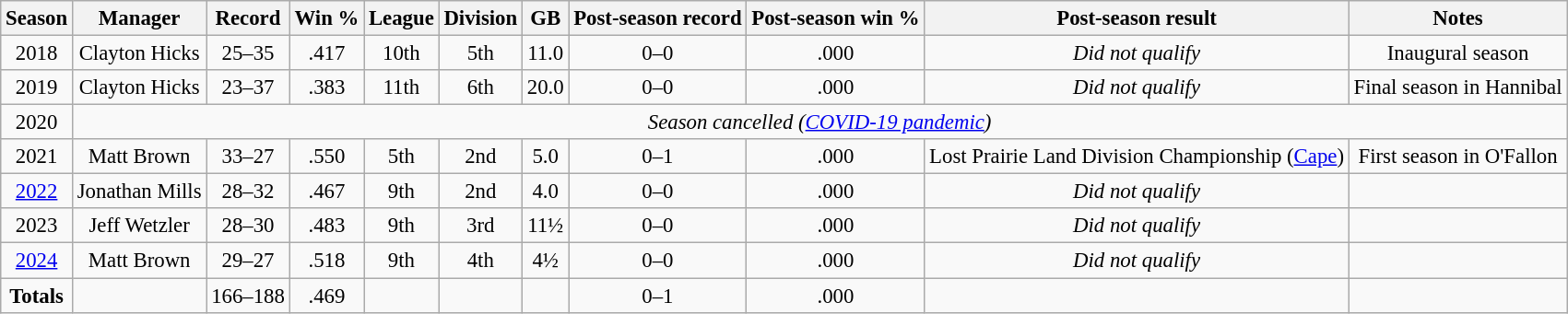<table class="wikitable sortable" style="font-size: 95%; text-align:center;">
<tr>
<th>Season</th>
<th>Manager</th>
<th>Record</th>
<th>Win %</th>
<th>League</th>
<th>Division</th>
<th>GB</th>
<th>Post-season record</th>
<th>Post-season win %</th>
<th>Post-season result</th>
<th>Notes</th>
</tr>
<tr>
<td>2018</td>
<td>Clayton Hicks</td>
<td>25–35</td>
<td>.417</td>
<td>10th</td>
<td>5th</td>
<td>11.0</td>
<td>0–0</td>
<td>.000</td>
<td><em>Did not qualify</em></td>
<td>Inaugural season</td>
</tr>
<tr>
<td>2019</td>
<td>Clayton Hicks</td>
<td>23–37</td>
<td>.383</td>
<td>11th</td>
<td>6th</td>
<td>20.0</td>
<td>0–0</td>
<td>.000</td>
<td><em>Did not qualify</em></td>
<td>Final season in Hannibal</td>
</tr>
<tr>
<td>2020</td>
<td colspan="10"><em>Season cancelled (<a href='#'>COVID-19 pandemic</a>)</em></td>
</tr>
<tr>
<td>2021</td>
<td>Matt Brown</td>
<td>33–27</td>
<td>.550</td>
<td>5th</td>
<td>2nd</td>
<td>5.0</td>
<td>0–1</td>
<td>.000</td>
<td>Lost Prairie Land Division Championship (<a href='#'>Cape</a>)</td>
<td>First season in O'Fallon</td>
</tr>
<tr>
<td><a href='#'>2022</a></td>
<td>Jonathan Mills</td>
<td>28–32</td>
<td>.467</td>
<td>9th</td>
<td>2nd</td>
<td>4.0</td>
<td>0–0</td>
<td>.000</td>
<td><em>Did not qualify</em></td>
<td></td>
</tr>
<tr>
<td>2023</td>
<td>Jeff Wetzler</td>
<td>28–30</td>
<td>.483</td>
<td>9th</td>
<td>3rd</td>
<td>11½</td>
<td>0–0</td>
<td>.000</td>
<td><em>Did not qualify</em></td>
<td></td>
</tr>
<tr>
<td><a href='#'>2024</a></td>
<td>Matt Brown</td>
<td>29–27</td>
<td>.518</td>
<td>9th</td>
<td>4th</td>
<td>4½</td>
<td>0–0</td>
<td>.000</td>
<td><em>Did not qualify</em></td>
<td></td>
</tr>
<tr>
<td><strong>Totals</strong></td>
<td></td>
<td>166–188</td>
<td>.469</td>
<td></td>
<td></td>
<td></td>
<td>0–1</td>
<td>.000</td>
<td></td>
<td></td>
</tr>
</table>
